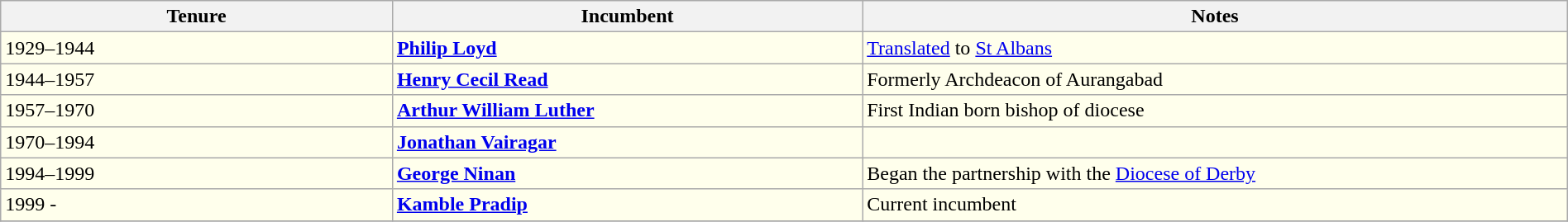<table class="wikitable" width="100%" cellpadding="2">
<tr align=left>
<th width="25%">Tenure</th>
<th width="30%">Incumbent</th>
<th width="45%">Notes</th>
</tr>
<tr valign=top bgcolor="#ffffec">
<td>1929–1944</td>
<td><strong><a href='#'>Philip Loyd</a></strong></td>
<td><a href='#'>Translated</a> to <a href='#'>St Albans</a></td>
</tr>
<tr valign=top bgcolor="#ffffec">
<td>1944–1957</td>
<td><strong><a href='#'>Henry Cecil Read</a></strong></td>
<td>Formerly Archdeacon of Aurangabad</td>
</tr>
<tr valign=top bgcolor="#ffffec">
<td>1957–1970</td>
<td><strong><a href='#'>Arthur William Luther</a></strong></td>
<td>First Indian born bishop of diocese</td>
</tr>
<tr valign=top bgcolor="#ffffec">
<td>1970–1994</td>
<td><strong><a href='#'>Jonathan Vairagar</a></strong></td>
<td></td>
</tr>
<tr valign=top bgcolor="#ffffec">
<td>1994–1999</td>
<td><strong><a href='#'>George Ninan</a></strong></td>
<td>Began the partnership with the <a href='#'>Diocese of Derby</a></td>
</tr>
<tr valign=top bgcolor="#ffffec">
<td>1999 -</td>
<td><strong><a href='#'>Kamble Pradip</a></strong></td>
<td>Current incumbent</td>
</tr>
<tr valign=top bgcolor="#ffffec">
</tr>
</table>
